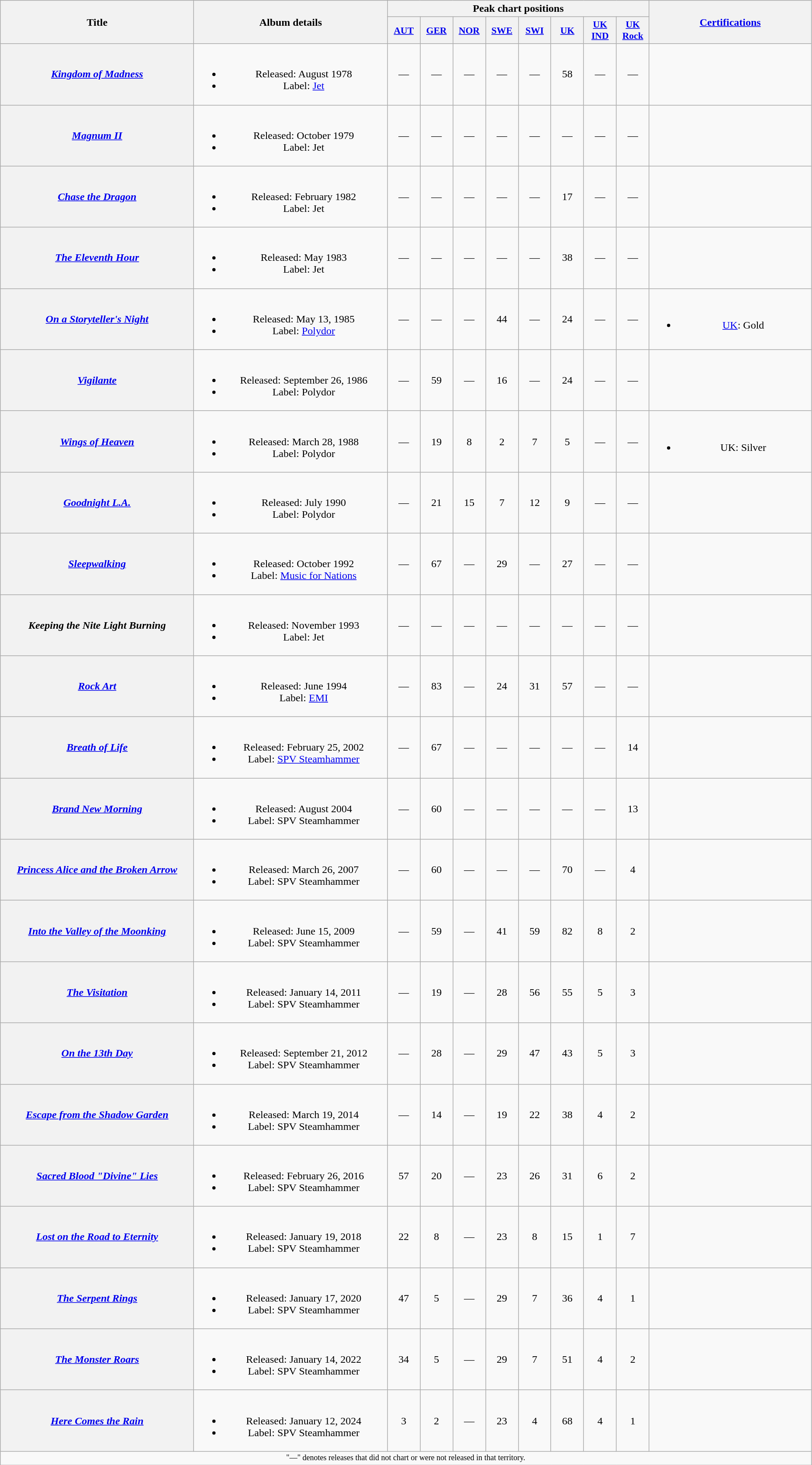<table class="wikitable plainrowheaders" style="text-align:center;">
<tr>
<th scope="col" rowspan="2" style="width:18em;">Title</th>
<th scope="col" rowspan="2" style="width:18em;">Album details</th>
<th scope="col" colspan="8">Peak chart positions</th>
<th rowspan="2" style="width:15em;"><a href='#'>Certifications</a></th>
</tr>
<tr>
<th scope="col" style="width:3em;font-size:90%;"><a href='#'>AUT</a><br></th>
<th scope="col" style="width:3em;font-size:90%;"><a href='#'>GER</a><br></th>
<th scope="col" style="width:3em;font-size:90%;"><a href='#'>NOR</a><br></th>
<th scope="col" style="width:3em;font-size:90%;"><a href='#'>SWE</a><br></th>
<th scope="col" style="width:3em;font-size:90%;"><a href='#'>SWI</a><br></th>
<th scope="col" style="width:3em;font-size:90%;"><a href='#'>UK</a><br></th>
<th scope="col" style="width:3em;font-size:90%;"><a href='#'>UK IND</a><br></th>
<th scope="col" style="width:3em;font-size:90%;"><a href='#'>UK Rock</a><br></th>
</tr>
<tr>
<th scope="row"><em><a href='#'>Kingdom of Madness</a></em></th>
<td><br><ul><li>Released: August 1978</li><li>Label: <a href='#'>Jet</a></li></ul></td>
<td>—</td>
<td>—</td>
<td>—</td>
<td>—</td>
<td>—</td>
<td>58</td>
<td>—</td>
<td>—</td>
<td></td>
</tr>
<tr>
<th scope="row"><em><a href='#'>Magnum II</a></em></th>
<td><br><ul><li>Released: October 1979</li><li>Label: Jet</li></ul></td>
<td>—</td>
<td>—</td>
<td>—</td>
<td>—</td>
<td>—</td>
<td>—</td>
<td>—</td>
<td>—</td>
<td></td>
</tr>
<tr>
<th scope="row"><em><a href='#'>Chase the Dragon</a></em></th>
<td><br><ul><li>Released: February 1982</li><li>Label: Jet</li></ul></td>
<td>—</td>
<td>—</td>
<td>—</td>
<td>—</td>
<td>—</td>
<td>17</td>
<td>—</td>
<td>—</td>
<td></td>
</tr>
<tr>
<th scope="row"><em><a href='#'>The Eleventh Hour</a></em></th>
<td><br><ul><li>Released: May 1983</li><li>Label: Jet</li></ul></td>
<td>—</td>
<td>—</td>
<td>—</td>
<td>—</td>
<td>—</td>
<td>38</td>
<td>—</td>
<td>—</td>
<td></td>
</tr>
<tr>
<th scope="row"><em><a href='#'>On a Storyteller's Night</a></em></th>
<td><br><ul><li>Released: May 13, 1985</li><li>Label: <a href='#'>Polydor</a></li></ul></td>
<td>—</td>
<td>—</td>
<td>—</td>
<td>44</td>
<td>—</td>
<td>24</td>
<td>—</td>
<td>—</td>
<td><br><ul><li><a href='#'>UK</a>: Gold</li></ul></td>
</tr>
<tr>
<th scope="row"><em><a href='#'>Vigilante</a></em></th>
<td><br><ul><li>Released: September 26, 1986</li><li>Label: Polydor</li></ul></td>
<td>—</td>
<td>59</td>
<td>—</td>
<td>16</td>
<td>—</td>
<td>24</td>
<td>—</td>
<td>—</td>
<td></td>
</tr>
<tr>
<th scope="row"><em><a href='#'>Wings of Heaven</a></em></th>
<td><br><ul><li>Released: March 28, 1988</li><li>Label: Polydor</li></ul></td>
<td>—</td>
<td>19</td>
<td>8</td>
<td>2</td>
<td>7</td>
<td>5</td>
<td>—</td>
<td>—</td>
<td><br><ul><li>UK: Silver</li></ul></td>
</tr>
<tr>
<th scope="row"><em><a href='#'>Goodnight L.A.</a></em></th>
<td><br><ul><li>Released: July 1990</li><li>Label: Polydor</li></ul></td>
<td>—</td>
<td>21</td>
<td>15</td>
<td>7</td>
<td>12</td>
<td>9</td>
<td>—</td>
<td>—</td>
<td></td>
</tr>
<tr>
<th scope="row"><em><a href='#'>Sleepwalking</a></em></th>
<td><br><ul><li>Released: October 1992</li><li>Label: <a href='#'>Music for Nations</a></li></ul></td>
<td>—</td>
<td>67</td>
<td>—</td>
<td>29</td>
<td>—</td>
<td>27</td>
<td>—</td>
<td>—</td>
<td></td>
</tr>
<tr>
<th scope="row"><em>Keeping the Nite Light Burning</em></th>
<td><br><ul><li>Released: November 1993</li><li>Label: Jet</li></ul></td>
<td>—</td>
<td>—</td>
<td>—</td>
<td>—</td>
<td>—</td>
<td>—</td>
<td>—</td>
<td>—</td>
<td></td>
</tr>
<tr>
<th scope="row"><em><a href='#'>Rock Art</a></em></th>
<td><br><ul><li>Released: June 1994</li><li>Label: <a href='#'>EMI</a></li></ul></td>
<td>—</td>
<td>83</td>
<td>—</td>
<td>24</td>
<td>31</td>
<td>57</td>
<td>—</td>
<td>—</td>
<td></td>
</tr>
<tr>
<th scope="row"><em><a href='#'>Breath of Life</a></em></th>
<td><br><ul><li>Released: February 25, 2002</li><li>Label: <a href='#'>SPV Steamhammer</a></li></ul></td>
<td>—</td>
<td>67</td>
<td>—</td>
<td>—</td>
<td>—</td>
<td>—</td>
<td>—</td>
<td>14</td>
<td></td>
</tr>
<tr>
<th scope="row"><em><a href='#'>Brand New Morning</a></em></th>
<td><br><ul><li>Released: August 2004</li><li>Label: SPV Steamhammer</li></ul></td>
<td>—</td>
<td>60</td>
<td>—</td>
<td>—</td>
<td>—</td>
<td>—</td>
<td>—</td>
<td>13</td>
<td></td>
</tr>
<tr>
<th scope="row"><em><a href='#'>Princess Alice and the Broken Arrow</a></em></th>
<td><br><ul><li>Released: March 26, 2007</li><li>Label: SPV Steamhammer</li></ul></td>
<td>—</td>
<td>60</td>
<td>—</td>
<td>—</td>
<td>—</td>
<td>70</td>
<td>—</td>
<td>4</td>
<td></td>
</tr>
<tr>
<th scope="row"><em><a href='#'>Into the Valley of the Moonking</a></em></th>
<td><br><ul><li>Released: June 15, 2009</li><li>Label: SPV Steamhammer</li></ul></td>
<td>—</td>
<td>59</td>
<td>—</td>
<td>41</td>
<td>59</td>
<td>82</td>
<td>8</td>
<td>2</td>
<td></td>
</tr>
<tr>
<th scope="row"><em><a href='#'>The Visitation</a></em></th>
<td><br><ul><li>Released: January 14, 2011</li><li>Label: SPV Steamhammer</li></ul></td>
<td>—</td>
<td>19</td>
<td>—</td>
<td>28</td>
<td>56</td>
<td>55</td>
<td>5</td>
<td>3</td>
<td></td>
</tr>
<tr>
<th scope="row"><em><a href='#'>On the 13th Day</a></em></th>
<td><br><ul><li>Released: September 21, 2012</li><li>Label:  SPV Steamhammer</li></ul></td>
<td>—</td>
<td>28</td>
<td>—</td>
<td>29</td>
<td>47</td>
<td>43</td>
<td>5</td>
<td>3</td>
<td></td>
</tr>
<tr>
<th scope="row"><em><a href='#'>Escape from the Shadow Garden</a></em></th>
<td><br><ul><li>Released: March 19, 2014</li><li>Label: SPV Steamhammer</li></ul></td>
<td>—</td>
<td>14</td>
<td>—</td>
<td>19</td>
<td>22</td>
<td>38</td>
<td>4</td>
<td>2</td>
<td></td>
</tr>
<tr>
<th scope="row"><em><a href='#'>Sacred Blood "Divine" Lies</a></em></th>
<td><br><ul><li>Released: February 26, 2016</li><li>Label: SPV Steamhammer</li></ul></td>
<td>57</td>
<td>20</td>
<td>—</td>
<td>23</td>
<td>26</td>
<td>31</td>
<td>6</td>
<td>2</td>
<td></td>
</tr>
<tr>
<th scope="row"><em><a href='#'>Lost on the Road to Eternity</a></em></th>
<td><br><ul><li>Released: January 19, 2018</li><li>Label: SPV Steamhammer</li></ul></td>
<td>22</td>
<td>8</td>
<td>—</td>
<td>23</td>
<td>8</td>
<td>15</td>
<td>1</td>
<td>7</td>
<td></td>
</tr>
<tr>
<th scope="row"><em><a href='#'>The Serpent Rings</a></em></th>
<td><br><ul><li>Released: January 17, 2020</li><li>Label: SPV Steamhammer</li></ul></td>
<td>47</td>
<td>5</td>
<td>—</td>
<td>29</td>
<td>7</td>
<td>36</td>
<td>4</td>
<td>1</td>
<td></td>
</tr>
<tr>
<th scope="row"><em><a href='#'>The Monster Roars</a></em></th>
<td><br><ul><li>Released: January 14, 2022</li><li>Label: SPV Steamhammer</li></ul></td>
<td>34</td>
<td>5</td>
<td>—</td>
<td>29</td>
<td>7</td>
<td>51</td>
<td>4</td>
<td>2</td>
<td></td>
</tr>
<tr>
<th scope="row"><em><a href='#'>Here Comes the Rain</a></em></th>
<td><br><ul><li>Released: January 12, 2024</li><li>Label: SPV Steamhammer</li></ul></td>
<td>3</td>
<td>2</td>
<td>—</td>
<td>23</td>
<td>4</td>
<td>68</td>
<td>4</td>
<td>1</td>
<td></td>
</tr>
<tr>
<td colspan="16" style="text-align:center; font-size:9pt;">"—" denotes releases that did not chart or were not released in that territory.</td>
</tr>
</table>
